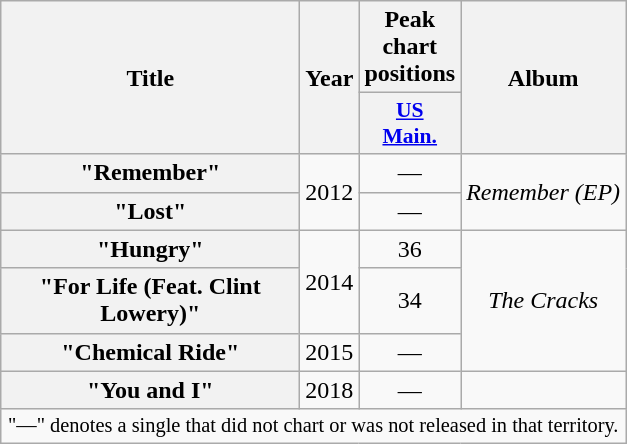<table class="wikitable plainrowheaders" style="text-align:center;">
<tr>
<th scope="col" rowspan="2" style="width:12em;">Title</th>
<th scope="col" rowspan="2">Year</th>
<th scope="col">Peak chart positions</th>
<th scope="col" rowspan="2">Album</th>
</tr>
<tr>
<th scope="col" style="width:3em;font-size:90%;"><a href='#'>US<br>Main.</a><br></th>
</tr>
<tr>
<th scope="row">"Remember"</th>
<td rowspan="2">2012</td>
<td>—</td>
<td rowspan="2"><em>Remember (EP)</em></td>
</tr>
<tr>
<th scope="row">"Lost"</th>
<td>—</td>
</tr>
<tr>
<th scope="row">"Hungry"</th>
<td rowspan="2">2014</td>
<td>36</td>
<td rowspan="3"><em> The Cracks </em></td>
</tr>
<tr>
<th scope="row">"For Life (Feat. Clint Lowery)"</th>
<td>34</td>
</tr>
<tr>
<th scope="row">"Chemical Ride"</th>
<td>2015</td>
<td>—</td>
</tr>
<tr>
<th scope="row">"You and I"</th>
<td>2018</td>
<td>—</td>
<td></td>
</tr>
<tr>
<td colspan="7" style="font-size:85%">"—" denotes a single that did not chart or was not released in that territory.</td>
</tr>
</table>
